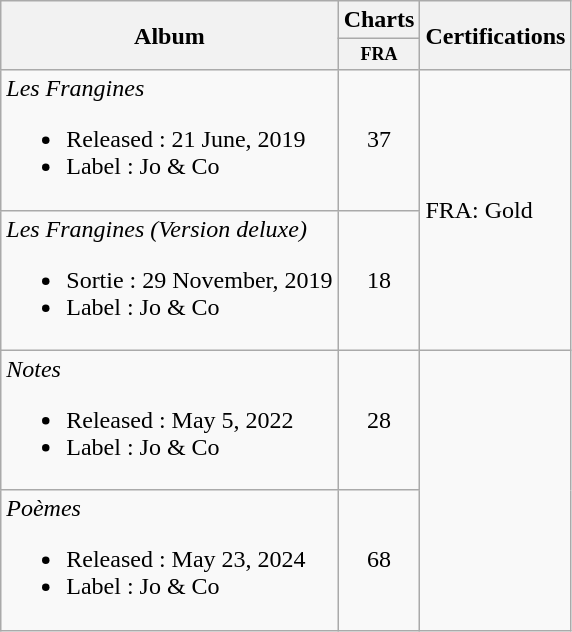<table class="wikitable">
<tr>
<th rowspan="2">Album</th>
<th>Charts</th>
<th rowspan="2">Certifications</th>
</tr>
<tr>
<th style="width:3em;font-size:75%">FRA<br></th>
</tr>
<tr>
<td><em>Les Frangines</em><br><ul><li>Released : 21 June, 2019</li><li>Label : Jo & Co</li></ul></td>
<td align="center">37</td>
<td rowspan="2">FRA: Gold</td>
</tr>
<tr>
<td><em>Les Frangines (Version deluxe)</em><br><ul><li>Sortie : 29 November, 2019</li><li>Label : Jo & Co</li></ul></td>
<td align="center">18</td>
</tr>
<tr>
<td><em>Notes</em><br><ul><li>Released : May 5, 2022</li><li>Label : Jo & Co</li></ul></td>
<td align="center">28<br></td>
</tr>
<tr>
<td><em>Poèmes</em><br><ul><li>Released : May 23, 2024</li><li>Label : Jo & Co</li></ul></td>
<td align="center">68<br></td>
</tr>
</table>
